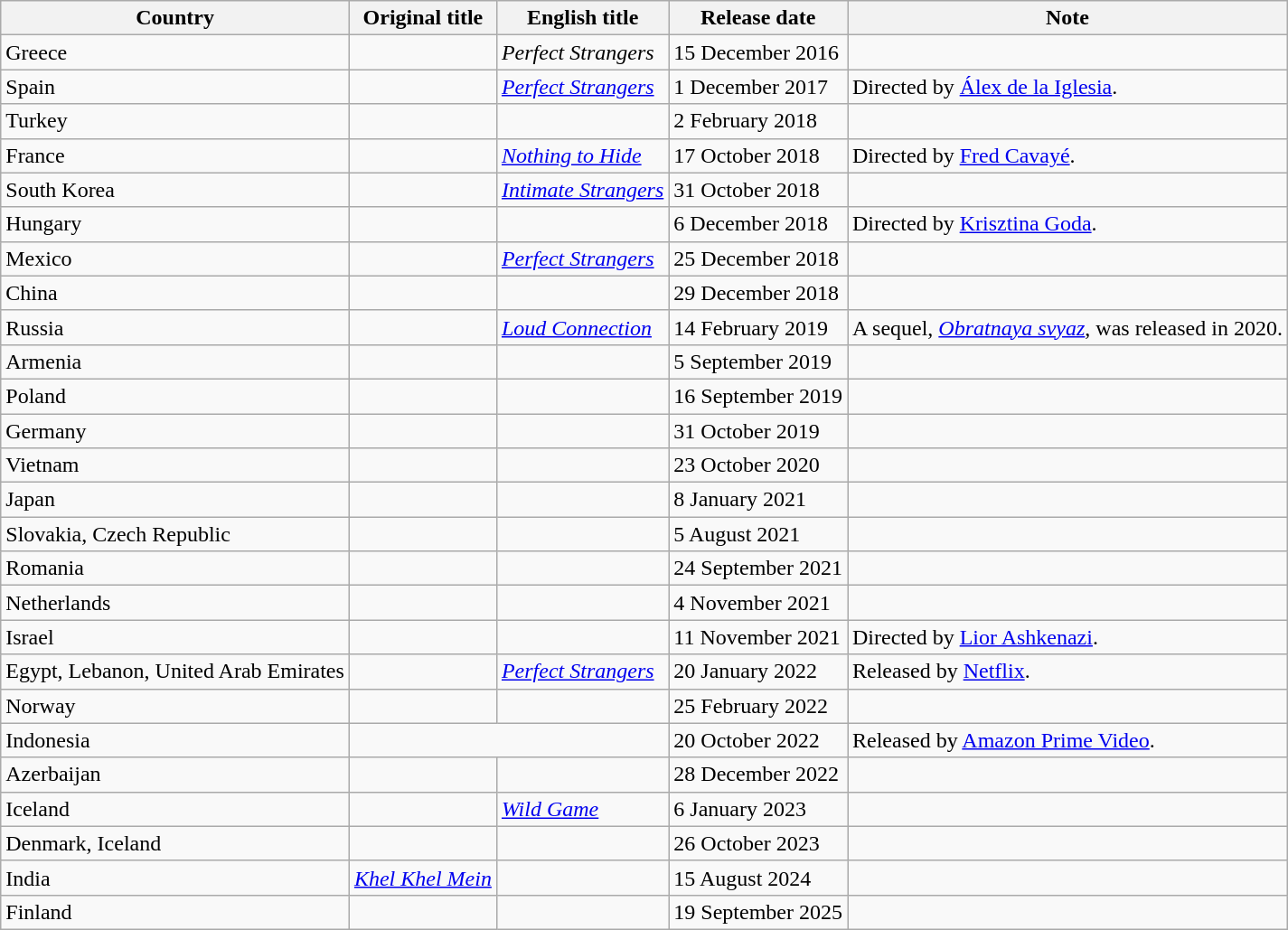<table class="wikitable sortable">
<tr>
<th>Country</th>
<th>Original title</th>
<th>English title</th>
<th data-sort-type="date">Release date</th>
<th class="unsortable">Note</th>
</tr>
<tr>
<td>Greece</td>
<td></td>
<td><em>Perfect Strangers</em></td>
<td>15 December 2016</td>
<td></td>
</tr>
<tr>
<td>Spain</td>
<td></td>
<td><em><a href='#'>Perfect Strangers</a></em></td>
<td>1 December 2017</td>
<td>Directed by <a href='#'>Álex de la Iglesia</a>.</td>
</tr>
<tr>
<td>Turkey</td>
<td></td>
<td></td>
<td>2 February 2018</td>
<td></td>
</tr>
<tr>
<td>France</td>
<td></td>
<td><em><a href='#'>Nothing to Hide</a></em></td>
<td>17 October 2018</td>
<td>Directed by <a href='#'>Fred Cavayé</a>.</td>
</tr>
<tr>
<td>South Korea</td>
<td></td>
<td><em><a href='#'>Intimate Strangers</a></em></td>
<td>31 October 2018</td>
<td></td>
</tr>
<tr>
<td>Hungary</td>
<td></td>
<td></td>
<td>6 December 2018</td>
<td>Directed by <a href='#'>Krisztina Goda</a>.</td>
</tr>
<tr>
<td>Mexico</td>
<td></td>
<td><em><a href='#'>Perfect Strangers</a></em></td>
<td>25 December 2018</td>
<td></td>
</tr>
<tr>
<td>China</td>
<td></td>
<td></td>
<td>29 December 2018</td>
<td></td>
</tr>
<tr>
<td>Russia</td>
<td></td>
<td><em><a href='#'>Loud Connection</a></em></td>
<td>14 February 2019</td>
<td> A sequel, <em><a href='#'>Obratnaya svyaz</a></em>, was released in 2020.</td>
</tr>
<tr>
<td>Armenia</td>
<td></td>
<td></td>
<td>5 September 2019</td>
<td></td>
</tr>
<tr>
<td>Poland</td>
<td></td>
<td></td>
<td>16 September 2019</td>
<td></td>
</tr>
<tr>
<td>Germany</td>
<td></td>
<td></td>
<td>31 October 2019</td>
<td></td>
</tr>
<tr>
<td>Vietnam</td>
<td></td>
<td></td>
<td>23 October 2020</td>
<td></td>
</tr>
<tr>
<td>Japan</td>
<td></td>
<td></td>
<td>8 January 2021</td>
<td></td>
</tr>
<tr>
<td>Slovakia, Czech Republic</td>
<td></td>
<td></td>
<td>5 August 2021</td>
<td></td>
</tr>
<tr>
<td>Romania</td>
<td></td>
<td></td>
<td>24 September 2021</td>
<td></td>
</tr>
<tr>
<td>Netherlands</td>
<td></td>
<td></td>
<td>4 November 2021</td>
<td></td>
</tr>
<tr>
<td>Israel</td>
<td></td>
<td></td>
<td>11 November 2021</td>
<td>Directed by <a href='#'>Lior Ashkenazi</a>.</td>
</tr>
<tr>
<td>Egypt, Lebanon, United Arab Emirates</td>
<td></td>
<td><em><a href='#'>Perfect Strangers</a></em></td>
<td>20 January 2022</td>
<td>Released by <a href='#'>Netflix</a>.</td>
</tr>
<tr>
<td>Norway</td>
<td></td>
<td></td>
<td>25 February 2022</td>
<td></td>
</tr>
<tr>
<td>Indonesia</td>
<td colspan="2"></td>
<td>20 October 2022</td>
<td>Released by <a href='#'>Amazon Prime Video</a>.</td>
</tr>
<tr>
<td>Azerbaijan</td>
<td></td>
<td></td>
<td>28 December 2022</td>
<td></td>
</tr>
<tr>
<td>Iceland</td>
<td></td>
<td><em><a href='#'>Wild Game</a></em></td>
<td>6 January 2023</td>
<td></td>
</tr>
<tr>
<td>Denmark, Iceland</td>
<td></td>
<td></td>
<td>26 October 2023</td>
<td></td>
</tr>
<tr>
<td>India</td>
<td><em><a href='#'>Khel Khel Mein</a></em></td>
<td></td>
<td>15 August 2024</td>
<td></td>
</tr>
<tr>
<td>Finland</td>
<td></td>
<td></td>
<td>19 September 2025</td>
<td></td>
</tr>
</table>
